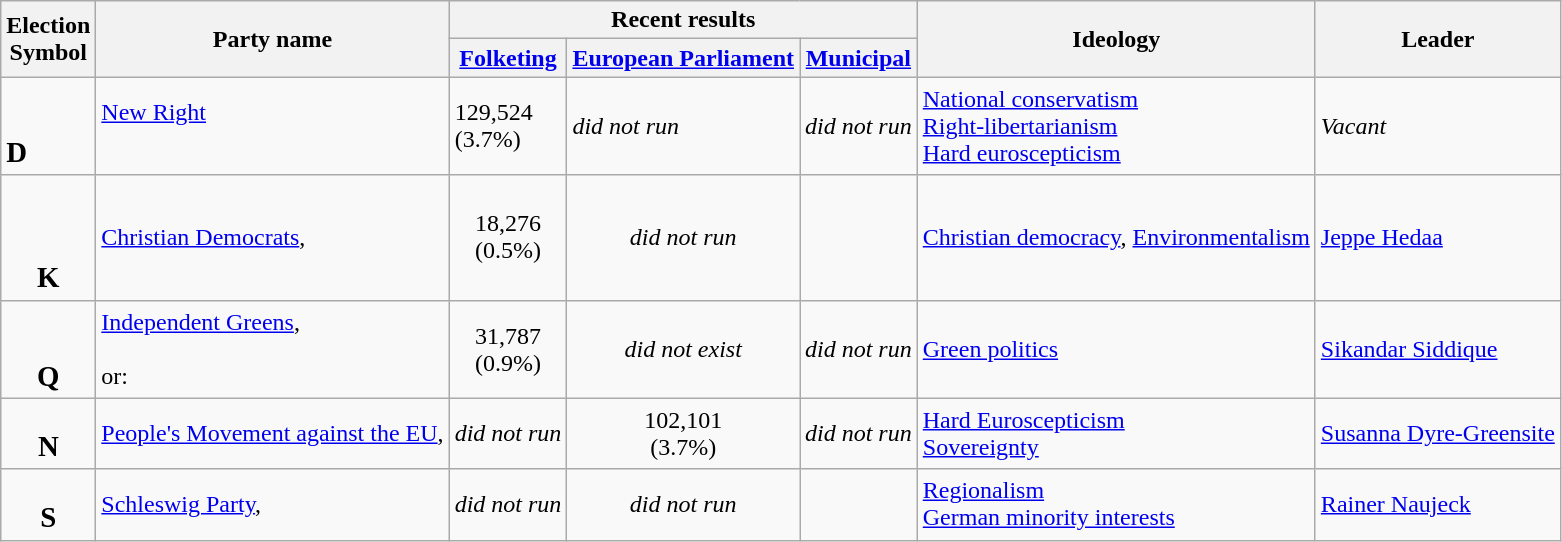<table class ="wikitable sortable">
<tr>
<th rowspan=2 class=unsortable>Election<br>Symbol</th>
<th rowspan=2>Party name</th>
<th colspan=3>Recent results</th>
<th rowspan=2 class="unsortable">Ideology</th>
<th rowspan=2 class="unsortable">Leader</th>
</tr>
<tr>
<th><a href='#'>Folketing</a></th>
<th><a href='#'>European Parliament</a></th>
<th><a href='#'>Municipal</a></th>
</tr>
<tr>
<td><br><br><big><strong>D</strong></big></td>
<td><a href='#'>New Right</a><br><br></td>
<td>129,524<br>(3.7%)</td>
<td><em>did not run</em></td>
<td><em>did not run</em></td>
<td><a href='#'>National conservatism</a><br><a href='#'>Right-libertarianism</a><br><a href='#'>Hard euroscepticism</a></td>
<td><em>Vacant</em></td>
</tr>
<tr class="sortbottom">
<td style="text-align:center;"><br><br><br><big><strong>K</strong></big></td>
<td><a href='#'>Christian Democrats</a>,  <br></td>
<td style="text-align:center;">18,276<br>(0.5%)</td>
<td style="text-align:center;"><em>did not run</em></td>
<td style="text-align:center;"></td>
<td><a href='#'>Christian democracy</a>, <a href='#'>Environmentalism</a></td>
<td><a href='#'>Jeppe Hedaa</a></td>
</tr>
<tr class="sortbottom">
<td style="text-align:center;"><br><br><big><strong>Q</strong></big></td>
<td><a href='#'>Independent Greens</a>,  <br> <br>or:  <br></td>
<td style="text-align:center;">31,787<br>(0.9%)</td>
<td style="text-align:center;"><em>did not exist</em></td>
<td style="text-align:center;"><em>did not run</em></td>
<td><a href='#'>Green politics</a></td>
<td><a href='#'>Sikandar Siddique</a></td>
</tr>
<tr class="sortbottom">
<td style="text-align:center;"><br><big><strong>N</strong></big></td>
<td><a href='#'>People's Movement against the EU</a>, <br></td>
<td style="text-align:center;"><em>did not run</em></td>
<td style="text-align:center;">102,101<br>(3.7%)</td>
<td style="text-align:center;"><em>did not run</em></td>
<td><a href='#'>Hard Euroscepticism</a><br><a href='#'>Sovereignty</a><br></td>
<td><a href='#'>Susanna Dyre-Greensite</a></td>
</tr>
<tr class="sortbottom">
<td style="text-align:center;"><br><big><strong>S</strong></big></td>
<td><a href='#'>Schleswig Party</a>, <br></td>
<td style="text-align:center;"><em>did not run</em></td>
<td style="text-align:center;"><em>did not run</em></td>
<td style="text-align:center;"></td>
<td><a href='#'>Regionalism</a><br><a href='#'>German minority interests</a></td>
<td><a href='#'>Rainer Naujeck</a></td>
</tr>
</table>
